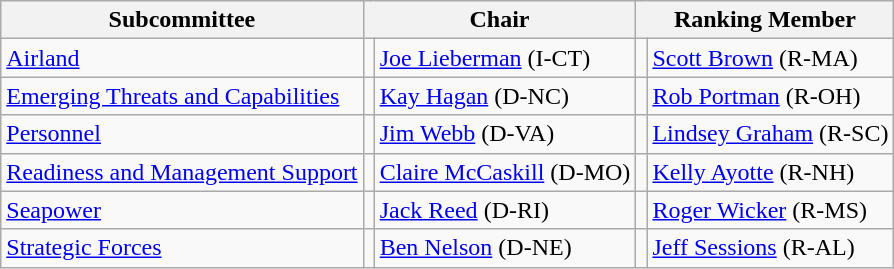<table class=wikitable>
<tr>
<th>Subcommittee</th>
<th colspan=2>Chair</th>
<th colspan=2>Ranking Member</th>
</tr>
<tr>
<td><a href='#'>Airland</a></td>
<td></td>
<td nowrap><a href='#'>Joe Lieberman</a> (I-CT)</td>
<td></td>
<td nowrap><a href='#'>Scott Brown</a> (R-MA)</td>
</tr>
<tr>
<td><a href='#'>Emerging Threats and Capabilities</a></td>
<td></td>
<td><a href='#'>Kay Hagan</a> (D-NC)</td>
<td></td>
<td><a href='#'>Rob Portman</a> (R-OH)</td>
</tr>
<tr>
<td><a href='#'>Personnel</a></td>
<td></td>
<td><a href='#'>Jim Webb</a> (D-VA)</td>
<td></td>
<td nowrap><a href='#'>Lindsey Graham</a> (R-SC)</td>
</tr>
<tr>
<td><a href='#'>Readiness and Management Support</a></td>
<td></td>
<td><a href='#'>Claire McCaskill</a> (D-MO)</td>
<td></td>
<td><a href='#'>Kelly Ayotte</a> (R-NH)</td>
</tr>
<tr>
<td><a href='#'>Seapower</a></td>
<td></td>
<td><a href='#'>Jack Reed</a> (D-RI)</td>
<td></td>
<td><a href='#'>Roger Wicker</a> (R-MS)</td>
</tr>
<tr>
<td><a href='#'>Strategic Forces</a></td>
<td></td>
<td><a href='#'>Ben Nelson</a> (D-NE)</td>
<td></td>
<td><a href='#'>Jeff Sessions</a> (R-AL)</td>
</tr>
</table>
